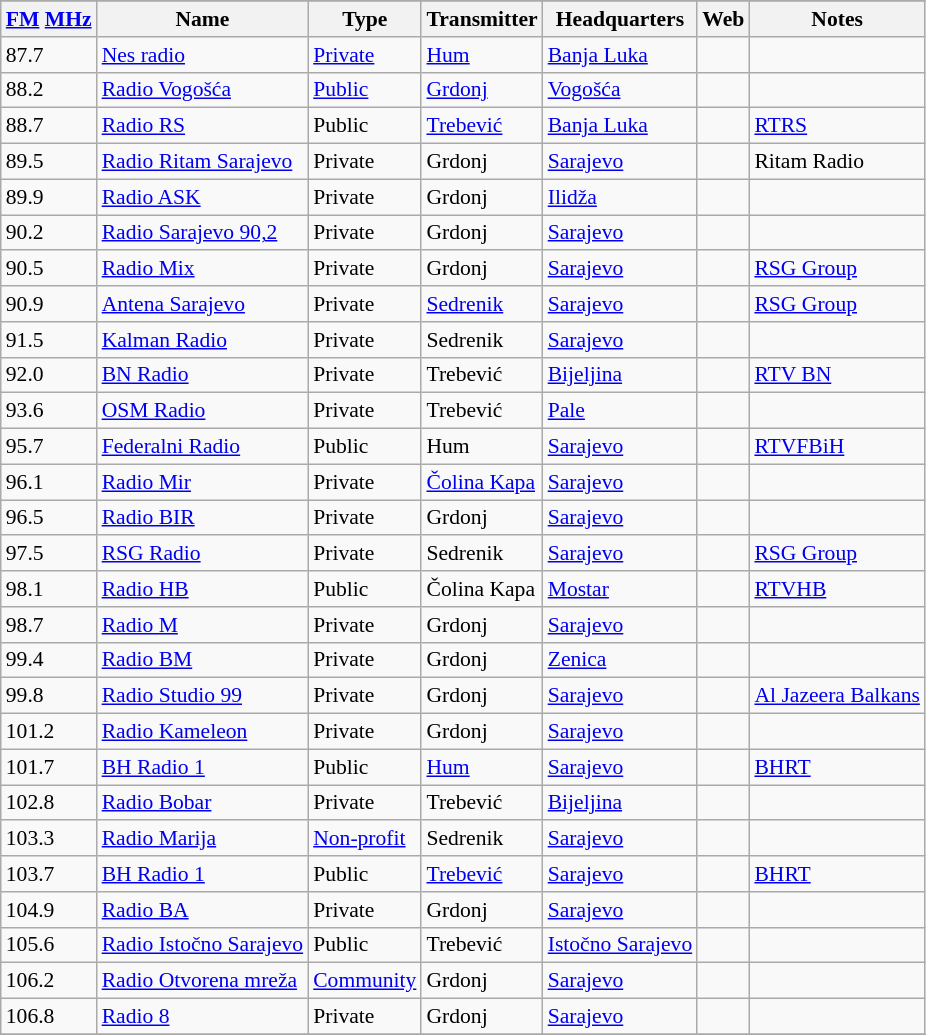<table class="wikitable" border="1" class="wikitable sortable" style="font-size: 90%">
<tr>
</tr>
<tr>
<th><a href='#'>FM</a> <a href='#'>MHz</a></th>
<th>Name</th>
<th>Type</th>
<th>Transmitter</th>
<th>Headquarters</th>
<th>Web</th>
<th>Notes</th>
</tr>
<tr>
<td>87.7</td>
<td><a href='#'>Nes radio</a></td>
<td><a href='#'>Private</a></td>
<td><a href='#'>Hum</a></td>
<td><a href='#'>Banja Luka</a></td>
<td></td>
</tr>
<tr>
<td>88.2</td>
<td><a href='#'>Radio Vogošća</a></td>
<td><a href='#'>Public</a></td>
<td><a href='#'>Grdonj</a></td>
<td><a href='#'>Vogošća</a></td>
<td></td>
<td></td>
</tr>
<tr>
<td>88.7</td>
<td><a href='#'>Radio RS</a></td>
<td>Public</td>
<td><a href='#'>Trebević</a></td>
<td><a href='#'>Banja Luka</a></td>
<td></td>
<td><a href='#'>RTRS</a></td>
</tr>
<tr>
<td>89.5</td>
<td><a href='#'>Radio Ritam Sarajevo</a></td>
<td>Private</td>
<td>Grdonj</td>
<td><a href='#'>Sarajevo</a></td>
<td></td>
<td>Ritam Radio</td>
</tr>
<tr>
<td>89.9</td>
<td><a href='#'>Radio ASK</a></td>
<td>Private</td>
<td>Grdonj</td>
<td><a href='#'>Ilidža</a></td>
<td></td>
<td></td>
</tr>
<tr>
<td>90.2</td>
<td><a href='#'>Radio Sarajevo 90,2</a></td>
<td>Private</td>
<td>Grdonj</td>
<td><a href='#'>Sarajevo</a></td>
<td></td>
<td></td>
</tr>
<tr>
<td>90.5</td>
<td><a href='#'>Radio Mix</a></td>
<td>Private</td>
<td>Grdonj</td>
<td><a href='#'>Sarajevo</a></td>
<td></td>
<td><a href='#'>RSG Group</a></td>
</tr>
<tr>
<td>90.9</td>
<td><a href='#'>Antena Sarajevo</a></td>
<td>Private</td>
<td><a href='#'>Sedrenik</a></td>
<td><a href='#'>Sarajevo</a></td>
<td></td>
<td><a href='#'>RSG Group</a></td>
</tr>
<tr>
<td>91.5</td>
<td><a href='#'>Kalman Radio</a></td>
<td>Private</td>
<td>Sedrenik</td>
<td><a href='#'>Sarajevo</a></td>
<td></td>
<td></td>
</tr>
<tr>
<td>92.0</td>
<td><a href='#'>BN Radio</a></td>
<td>Private</td>
<td>Trebević</td>
<td><a href='#'>Bijeljina</a></td>
<td></td>
<td><a href='#'>RTV BN</a></td>
</tr>
<tr>
<td>93.6</td>
<td><a href='#'>OSM Radio</a></td>
<td>Private</td>
<td>Trebević</td>
<td><a href='#'>Pale</a></td>
<td></td>
<td></td>
</tr>
<tr>
<td>95.7</td>
<td><a href='#'>Federalni Radio</a></td>
<td>Public</td>
<td>Hum</td>
<td><a href='#'>Sarajevo</a></td>
<td></td>
<td><a href='#'>RTVFBiH</a></td>
</tr>
<tr>
<td>96.1</td>
<td><a href='#'>Radio Mir</a></td>
<td>Private</td>
<td><a href='#'>Čolina Kapa</a></td>
<td><a href='#'>Sarajevo</a></td>
<td></td>
<td></td>
</tr>
<tr>
<td>96.5</td>
<td><a href='#'>Radio BIR</a></td>
<td>Private</td>
<td>Grdonj</td>
<td><a href='#'>Sarajevo</a></td>
<td></td>
<td></td>
</tr>
<tr>
<td>97.5</td>
<td><a href='#'>RSG Radio</a></td>
<td>Private</td>
<td>Sedrenik</td>
<td><a href='#'>Sarajevo</a></td>
<td></td>
<td><a href='#'>RSG Group</a></td>
</tr>
<tr>
<td>98.1</td>
<td><a href='#'>Radio HB</a></td>
<td>Public</td>
<td>Čolina Kapa</td>
<td><a href='#'>Mostar</a></td>
<td></td>
<td><a href='#'>RTVHB</a></td>
</tr>
<tr>
<td>98.7</td>
<td><a href='#'>Radio M</a></td>
<td>Private</td>
<td>Grdonj</td>
<td><a href='#'>Sarajevo</a></td>
<td></td>
<td></td>
</tr>
<tr>
<td>99.4</td>
<td><a href='#'>Radio BM</a></td>
<td>Private</td>
<td>Grdonj</td>
<td><a href='#'>Zenica</a></td>
<td></td>
<td></td>
</tr>
<tr>
<td>99.8</td>
<td><a href='#'>Radio Studio 99</a></td>
<td>Private</td>
<td>Grdonj</td>
<td><a href='#'>Sarajevo</a></td>
<td></td>
<td><a href='#'>Al Jazeera Balkans</a></td>
</tr>
<tr>
<td>101.2</td>
<td><a href='#'>Radio Kameleon</a></td>
<td>Private</td>
<td>Grdonj</td>
<td><a href='#'>Sarajevo</a></td>
<td></td>
<td></td>
</tr>
<tr>
<td>101.7</td>
<td><a href='#'>BH Radio 1</a></td>
<td>Public</td>
<td><a href='#'>Hum</a></td>
<td><a href='#'>Sarajevo</a></td>
<td></td>
<td><a href='#'>BHRT</a></td>
</tr>
<tr>
<td>102.8</td>
<td><a href='#'>Radio Bobar</a></td>
<td>Private</td>
<td>Trebević</td>
<td><a href='#'>Bijeljina</a></td>
<td></td>
<td></td>
</tr>
<tr>
<td>103.3</td>
<td><a href='#'>Radio Marija</a></td>
<td><a href='#'>Non-profit</a></td>
<td>Sedrenik</td>
<td><a href='#'>Sarajevo</a></td>
<td></td>
<td></td>
</tr>
<tr>
<td>103.7</td>
<td><a href='#'>BH Radio 1</a></td>
<td>Public</td>
<td><a href='#'>Trebević</a></td>
<td><a href='#'>Sarajevo</a></td>
<td></td>
<td><a href='#'>BHRT</a></td>
</tr>
<tr>
<td>104.9</td>
<td><a href='#'>Radio BA</a></td>
<td>Private</td>
<td>Grdonj</td>
<td><a href='#'>Sarajevo</a></td>
<td></td>
<td></td>
</tr>
<tr>
<td>105.6</td>
<td><a href='#'>Radio Istočno Sarajevo</a></td>
<td>Public</td>
<td>Trebević</td>
<td><a href='#'>Istočno Sarajevo</a></td>
<td></td>
<td></td>
</tr>
<tr>
<td>106.2</td>
<td><a href='#'>Radio Otvorena mreža</a></td>
<td><a href='#'>Community</a></td>
<td>Grdonj</td>
<td><a href='#'>Sarajevo</a></td>
<td></td>
<td></td>
</tr>
<tr>
<td>106.8</td>
<td><a href='#'>Radio 8</a></td>
<td>Private</td>
<td>Grdonj</td>
<td><a href='#'>Sarajevo</a></td>
<td></td>
<td></td>
</tr>
<tr>
</tr>
</table>
